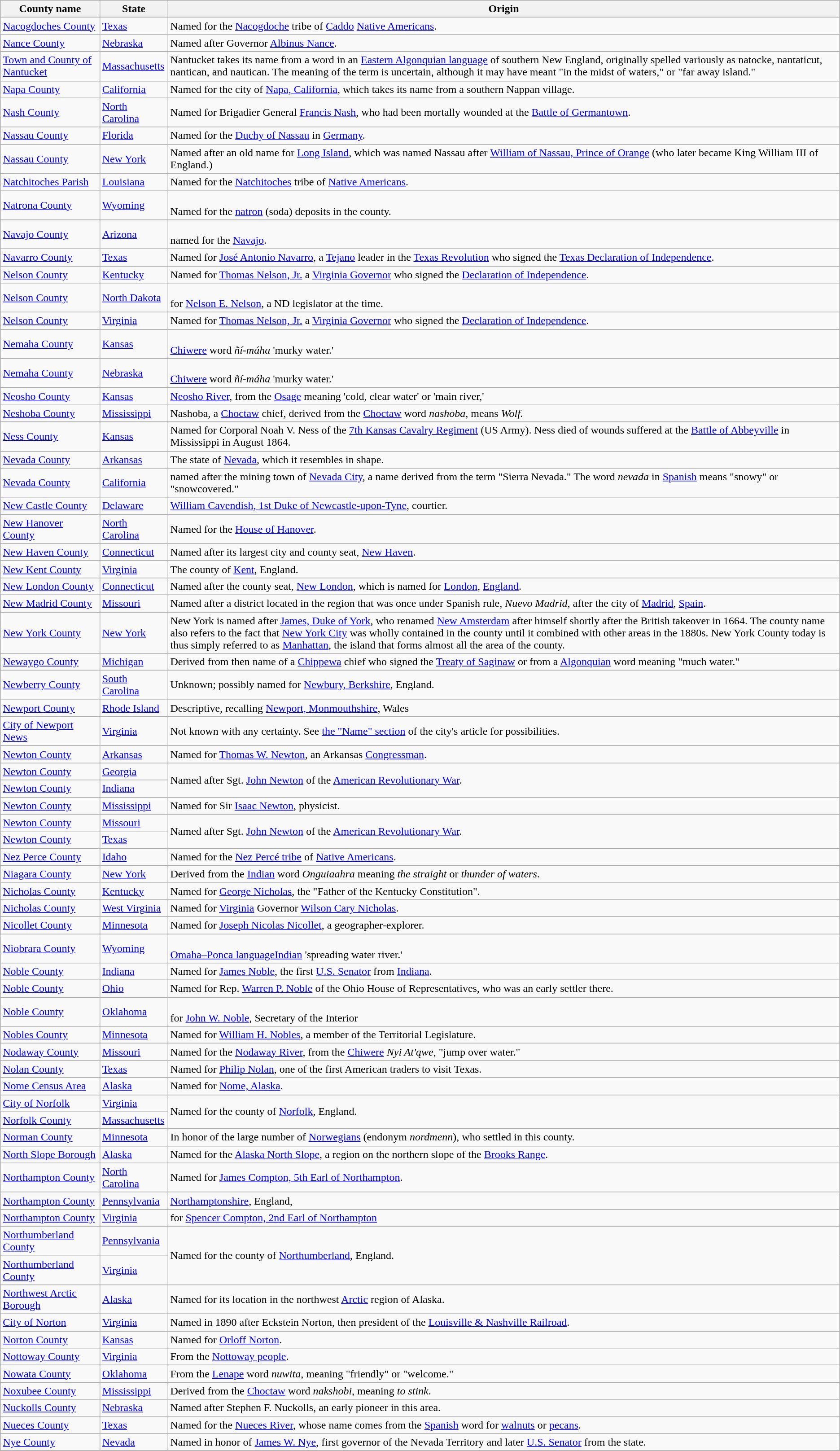<table class="wikitable sortable">
<tr ">
<th>County name</th>
<th>State</th>
<th>Origin</th>
</tr>
<tr>
<td><a href='#'>Nacogdoches County</a></td>
<td><a href='#'>Texas</a></td>
<td>Named for the <a href='#'>Nacogdoche</a> tribe of <a href='#'>Caddo</a> <a href='#'>Native Americans</a>.</td>
</tr>
<tr>
<td><a href='#'>Nance County</a></td>
<td><a href='#'>Nebraska</a></td>
<td>Named after Governor <a href='#'>Albinus Nance</a>.</td>
</tr>
<tr>
<td><a href='#'>Town and County of Nantucket</a></td>
<td><a href='#'>Massachusetts</a></td>
<td>Nantucket takes its name from a word in an <a href='#'>Eastern Algonquian language</a> of southern New England, originally spelled variously as natocke, nantaticut, nantican, and nautican. The meaning of the term is uncertain, although it may have meant "in the midst of waters," or "far away island."</td>
</tr>
<tr>
<td><a href='#'>Napa County</a></td>
<td><a href='#'>California</a></td>
<td>Named for the city of <a href='#'>Napa, California</a>, which takes its name from a southern Nappan village.</td>
</tr>
<tr>
<td><a href='#'>Nash County</a></td>
<td><a href='#'>North Carolina</a></td>
<td>Named for Brigadier General <a href='#'>Francis Nash</a>, who had been mortally wounded at the <a href='#'>Battle of Germantown</a>.</td>
</tr>
<tr>
<td><a href='#'>Nassau County</a></td>
<td><a href='#'>Florida</a></td>
<td>Named for the <a href='#'>Duchy of Nassau</a> in <a href='#'>Germany</a>.</td>
</tr>
<tr>
<td><a href='#'>Nassau County</a></td>
<td><a href='#'>New York</a></td>
<td>Named after an old name for <a href='#'>Long Island</a>, which was named Nassau after <a href='#'>William of Nassau, Prince of Orange</a> (who later became King William III of England.)</td>
</tr>
<tr>
<td><a href='#'>Natchitoches Parish</a></td>
<td><a href='#'>Louisiana</a></td>
<td>Named for the <a href='#'>Natchitoches</a> tribe of <a href='#'>Native Americans</a>.</td>
</tr>
<tr>
<td><a href='#'>Natrona County</a></td>
<td><a href='#'>Wyoming</a></td>
<td><br>Named for the <a href='#'>natron</a> (soda) deposits in the county.</td>
</tr>
<tr>
<td><a href='#'>Navajo County</a></td>
<td><a href='#'>Arizona</a></td>
<td><br>named for the <a href='#'>Navajo</a>.</td>
</tr>
<tr>
<td><a href='#'>Navarro County</a></td>
<td><a href='#'>Texas</a></td>
<td>Named for <a href='#'>José Antonio Navarro</a>, a <a href='#'>Tejano</a> leader in the <a href='#'>Texas Revolution</a> who signed the <a href='#'>Texas Declaration of Independence</a>.</td>
</tr>
<tr>
<td><a href='#'>Nelson County</a></td>
<td><a href='#'>Kentucky</a></td>
<td>Named for <a href='#'>Thomas Nelson, Jr.</a> a <a href='#'>Virginia Governor</a> who signed the <a href='#'>Declaration of Independence</a>.</td>
</tr>
<tr>
<td><a href='#'>Nelson County</a></td>
<td><a href='#'>North Dakota</a></td>
<td><br>for <a href='#'>Nelson E. Nelson</a>, a ND legislator at the time.</td>
</tr>
<tr>
<td><a href='#'>Nelson County</a></td>
<td><a href='#'>Virginia</a></td>
<td>Named for <a href='#'>Thomas Nelson, Jr.</a> a <a href='#'>Virginia Governor</a> who signed the <a href='#'>Declaration of Independence</a>.</td>
</tr>
<tr>
<td><a href='#'>Nemaha County</a></td>
<td><a href='#'>Kansas</a></td>
<td><br><a href='#'>Chiwere</a> word <em>ñí-máha</em> 'murky water.'</td>
</tr>
<tr>
<td><a href='#'>Nemaha County</a></td>
<td><a href='#'>Nebraska</a></td>
<td><br><a href='#'>Chiwere</a> word <em>ñí-máha</em> 'murky water.'</td>
</tr>
<tr>
<td><a href='#'>Neosho County</a></td>
<td><a href='#'>Kansas</a></td>
<td><a href='#'>Neosho River</a>, from the <a href='#'>Osage</a> meaning 'cold, clear water' or 'main river,'</td>
</tr>
<tr>
<td><a href='#'>Neshoba County</a></td>
<td><a href='#'>Mississippi</a></td>
<td>Nashoba, a <a href='#'>Choctaw</a> chief, derived from the <a href='#'>Choctaw</a> word <em>nashoba</em>, means <em>Wolf.</em> </td>
</tr>
<tr>
<td><a href='#'>Ness County</a></td>
<td><a href='#'>Kansas</a></td>
<td>Named for Corporal Noah V. Ness of the <a href='#'>7th Kansas Cavalry Regiment</a> (US Army). Ness died of wounds suffered at the <a href='#'>Battle of Abbeyville</a> in Mississippi in August 1864.</td>
</tr>
<tr>
<td><a href='#'>Nevada County</a></td>
<td><a href='#'>Arkansas</a></td>
<td>The state of <a href='#'>Nevada</a>, which it resembles in shape.</td>
</tr>
<tr>
<td><a href='#'>Nevada County</a></td>
<td><a href='#'>California</a></td>
<td>named after the mining town of <a href='#'>Nevada City</a>, a name derived from the term "Sierra Nevada." The word <em>nevada</em> in <a href='#'>Spanish</a> means "snowy" or "snowcovered."</td>
</tr>
<tr>
<td><a href='#'>New Castle County</a></td>
<td><a href='#'>Delaware</a></td>
<td><a href='#'>William Cavendish, 1st Duke of Newcastle-upon-Tyne</a>, courtier.</td>
</tr>
<tr>
<td><a href='#'>New Hanover County</a></td>
<td><a href='#'>North Carolina</a></td>
<td>Named for the <a href='#'>House of Hanover</a>.</td>
</tr>
<tr>
<td><a href='#'>New Haven County</a></td>
<td><a href='#'>Connecticut</a></td>
<td>Named after its largest city and county seat, <a href='#'>New Haven</a>.</td>
</tr>
<tr>
<td><a href='#'>New Kent County</a></td>
<td><a href='#'>Virginia</a></td>
<td>The county of <a href='#'>Kent</a>, England.</td>
</tr>
<tr>
<td><a href='#'>New London County</a></td>
<td><a href='#'>Connecticut</a></td>
<td>Named after the county seat, <a href='#'>New London</a>, which is named for <a href='#'>London</a>, <a href='#'>England</a>.</td>
</tr>
<tr>
<td><a href='#'>New Madrid County</a></td>
<td><a href='#'>Missouri</a></td>
<td>Named after a district located in the region that was once under Spanish rule, <em>Nuevo Madrid</em>, after the city of <a href='#'>Madrid</a>, <a href='#'>Spain</a>.</td>
</tr>
<tr>
<td><a href='#'>New York County</a></td>
<td><a href='#'>New York</a></td>
<td>New York is named after <a href='#'>James, Duke of York</a>, who renamed <a href='#'>New Amsterdam</a> after himself shortly after the British takeover in 1664. The county name also refers to the fact that <a href='#'>New York City</a> was wholly contained in the county until it combined with other areas in the 1880s. New York County today is thus simply referred to as <a href='#'>Manhattan</a>, the island that forms almost all the area of the county.</td>
</tr>
<tr>
<td><a href='#'>Newaygo County</a></td>
<td><a href='#'>Michigan</a></td>
<td>Derived from then name of a <a href='#'>Chippewa</a> chief who signed the <a href='#'>Treaty of Saginaw</a> or from a <a href='#'>Algonquian</a> word meaning "much water."</td>
</tr>
<tr>
<td><a href='#'>Newberry County</a></td>
<td><a href='#'>South Carolina</a></td>
<td>Unknown; possibly named for <a href='#'>Newbury, Berkshire</a>, England.</td>
</tr>
<tr>
<td><a href='#'>Newport County</a></td>
<td><a href='#'>Rhode Island</a></td>
<td>Descriptive, recalling <a href='#'>Newport, Monmouthshire</a>, Wales</td>
</tr>
<tr>
<td><a href='#'>City of Newport News</a></td>
<td><a href='#'>Virginia</a></td>
<td>Not known with any certainty. See <a href='#'>the "Name" section</a> of the city's article for possibilities.</td>
</tr>
<tr>
<td><a href='#'>Newton County</a></td>
<td><a href='#'>Arkansas</a></td>
<td>Named for <a href='#'>Thomas W. Newton</a>, an Arkansas <a href='#'>Congressman</a>.</td>
</tr>
<tr>
<td><a href='#'>Newton County</a></td>
<td><a href='#'>Georgia</a></td>
<td rowspan=2>Named after Sgt. <a href='#'>John Newton</a> of the <a href='#'>American Revolutionary War</a>.</td>
</tr>
<tr>
<td><a href='#'>Newton County</a></td>
<td><a href='#'>Indiana</a></td>
</tr>
<tr>
<td><a href='#'>Newton County</a></td>
<td><a href='#'>Mississippi</a></td>
<td>Named for Sir <a href='#'>Isaac Newton</a>, physicist.</td>
</tr>
<tr>
<td><a href='#'>Newton County</a></td>
<td><a href='#'>Missouri</a></td>
<td rowspan=2>Named after Sgt. <a href='#'>John Newton</a> of the <a href='#'>American Revolutionary War</a>.</td>
</tr>
<tr>
<td><a href='#'>Newton County</a></td>
<td><a href='#'>Texas</a></td>
</tr>
<tr>
<td><a href='#'>Nez Perce County</a></td>
<td><a href='#'>Idaho</a></td>
<td>Named for the <a href='#'>Nez Percé tribe</a> of <a href='#'>Native Americans</a>.</td>
</tr>
<tr>
<td><a href='#'>Niagara County</a></td>
<td><a href='#'>New York</a></td>
<td>Derived from the <a href='#'>Indian</a> word <em>Onguiaahra</em> meaning <em>the straight</em> or <em>thunder of waters</em>.</td>
</tr>
<tr>
<td><a href='#'>Nicholas County</a></td>
<td><a href='#'>Kentucky</a></td>
<td>Named for <a href='#'>George Nicholas</a>, the "Father of the Kentucky Constitution".</td>
</tr>
<tr>
<td><a href='#'>Nicholas County</a></td>
<td><a href='#'>West Virginia</a></td>
<td>Named for <a href='#'>Virginia</a> Governor <a href='#'>Wilson Cary Nicholas</a>.</td>
</tr>
<tr>
<td><a href='#'>Nicollet County</a></td>
<td><a href='#'>Minnesota</a></td>
<td>Named for <a href='#'>Joseph Nicolas Nicollet</a>, a geographer-explorer.</td>
</tr>
<tr>
<td><a href='#'>Niobrara County</a></td>
<td><a href='#'>Wyoming</a></td>
<td><br><a href='#'>Omaha–Ponca languageIndian</a> 'spreading water river.'</td>
</tr>
<tr>
<td><a href='#'>Noble County</a></td>
<td><a href='#'>Indiana</a></td>
<td>Named for <a href='#'>James Noble</a>, the first <a href='#'>U.S. Senator</a> from <a href='#'>Indiana</a>.</td>
</tr>
<tr>
<td><a href='#'>Noble County</a></td>
<td><a href='#'>Ohio</a></td>
<td>Named for Rep. <a href='#'>Warren P. Noble</a> of the Ohio House of Representatives, who was an early settler there.</td>
</tr>
<tr>
<td><a href='#'>Noble County</a></td>
<td><a href='#'>Oklahoma</a></td>
<td><br>for <a href='#'>John W. Noble</a>, Secretary of the Interior</td>
</tr>
<tr>
<td><a href='#'>Nobles County</a></td>
<td><a href='#'>Minnesota</a></td>
<td>Named for <a href='#'>William H. Nobles</a>, a member of the Territorial Legislature.</td>
</tr>
<tr>
<td><a href='#'>Nodaway County</a></td>
<td><a href='#'>Missouri</a></td>
<td>Named for the <a href='#'>Nodaway River</a>, from the <a href='#'>Chiwere</a> <em>Nyi At'ąwe</em>, "jump over water."</td>
</tr>
<tr>
<td><a href='#'>Nolan County</a></td>
<td><a href='#'>Texas</a></td>
<td>Named for <a href='#'>Philip Nolan</a>, one of the first American traders to visit Texas.</td>
</tr>
<tr>
<td><a href='#'>Nome Census Area</a></td>
<td><a href='#'>Alaska</a></td>
<td>Named for <a href='#'>Nome, Alaska</a>.</td>
</tr>
<tr>
<td><a href='#'>City of Norfolk</a></td>
<td><a href='#'>Virginia</a></td>
<td rowspan=2>Named for the county of <a href='#'>Norfolk</a>, England.</td>
</tr>
<tr>
<td><a href='#'>Norfolk County</a></td>
<td><a href='#'>Massachusetts</a></td>
</tr>
<tr>
<td><a href='#'>Norman County</a></td>
<td><a href='#'>Minnesota</a></td>
<td>In honor of the large number of <a href='#'>Norwegians</a> (endonym <em>nordmenn</em>), who settled in this county.</td>
</tr>
<tr>
<td><a href='#'>North Slope Borough</a></td>
<td><a href='#'>Alaska</a></td>
<td>Named for the <a href='#'>Alaska North Slope</a>, a region on the northern slope of the <a href='#'>Brooks Range</a>.</td>
</tr>
<tr>
<td><a href='#'>Northampton County</a></td>
<td><a href='#'>North Carolina</a></td>
<td>Named for <a href='#'>James Compton, 5th Earl of Northampton</a>.</td>
</tr>
<tr>
<td><a href='#'>Northampton County</a></td>
<td><a href='#'>Pennsylvania</a></td>
<td><a href='#'>Northamptonshire</a>, England,</td>
</tr>
<tr>
<td><a href='#'>Northampton County</a></td>
<td><a href='#'>Virginia</a></td>
<td>for <a href='#'>Spencer Compton, 2nd Earl of Northampton</a></td>
</tr>
<tr>
<td><a href='#'>Northumberland County</a></td>
<td><a href='#'>Pennsylvania</a></td>
<td rowspan="2">Named for the county of <a href='#'>Northumberland</a>, England.</td>
</tr>
<tr>
<td><a href='#'>Northumberland County</a></td>
<td><a href='#'>Virginia</a></td>
</tr>
<tr>
<td><a href='#'>Northwest Arctic Borough</a></td>
<td><a href='#'>Alaska</a></td>
<td>Named for its location in the northwest <a href='#'>Arctic</a> region of Alaska.</td>
</tr>
<tr>
<td><a href='#'>City of Norton</a></td>
<td><a href='#'>Virginia</a></td>
<td>Named in 1890 after Eckstein Norton, then president of the <a href='#'>Louisville & Nashville Railroad</a>.</td>
</tr>
<tr>
<td><a href='#'>Norton County</a></td>
<td><a href='#'>Kansas</a></td>
<td>Named for <a href='#'>Orloff Norton</a>.</td>
</tr>
<tr>
<td><a href='#'>Nottoway County</a></td>
<td><a href='#'>Virginia</a></td>
<td>From the <a href='#'>Nottoway people</a>.</td>
</tr>
<tr>
<td><a href='#'>Nowata County</a></td>
<td><a href='#'>Oklahoma</a></td>
<td>From the <a href='#'>Lenape</a> word <em>nuwita</em>, meaning "friendly" or "welcome."</td>
</tr>
<tr>
<td><a href='#'>Noxubee County</a></td>
<td><a href='#'>Mississippi</a></td>
<td>Derived from the <a href='#'>Choctaw</a> word <em>nakshobi</em>, meaning <em>to stink</em>.</td>
</tr>
<tr>
<td><a href='#'>Nuckolls County</a></td>
<td><a href='#'>Nebraska</a></td>
<td>Named after Stephen F. Nuckolls, an early pioneer in this area.</td>
</tr>
<tr>
<td><a href='#'>Nueces County</a></td>
<td><a href='#'>Texas</a></td>
<td>Named for the <a href='#'>Nueces River</a>, whose name comes from the <a href='#'>Spanish</a> word for <a href='#'>walnuts</a> or <a href='#'>pecans</a>.</td>
</tr>
<tr>
<td><a href='#'>Nye County</a></td>
<td><a href='#'>Nevada</a></td>
<td>Named in honor of <a href='#'>James W. Nye</a>, first governor of the Nevada Territory and later <a href='#'>U.S. Senator</a> from the state.</td>
</tr>
</table>
